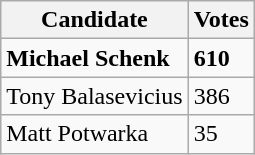<table class="wikitable">
<tr>
<th>Candidate</th>
<th>Votes</th>
</tr>
<tr>
<td><strong>Michael Schenk</strong></td>
<td><strong>610</strong></td>
</tr>
<tr>
<td>Tony Balasevicius</td>
<td>386</td>
</tr>
<tr>
<td>Matt Potwarka</td>
<td>35</td>
</tr>
</table>
